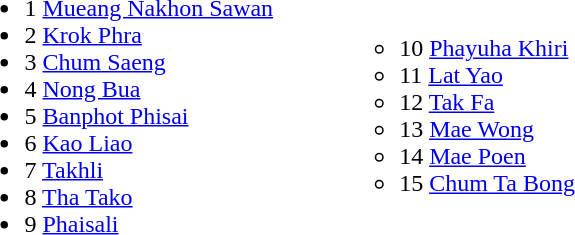<table>
<tr --valign=top>
<td><br><ul><li>1 <a href='#'>Mueang Nakhon Sawan</a></li><li>2 <a href='#'>Krok Phra</a></li><li>3 <a href='#'>Chum Saeng</a></li><li>4 <a href='#'>Nong Bua</a></li><li>5 <a href='#'>Banphot Phisai</a></li><li>6 <a href='#'>Kao Liao</a></li><li>7 <a href='#'>Takhli</a></li><li>8 <a href='#'>Tha Tako</a></li><li>9 <a href='#'>Phaisali</a></li></ul></td>
<td><br><ol><ul><li>10 <a href='#'>Phayuha Khiri</a></li><li>11 <a href='#'>Lat Yao</a></li><li>12 <a href='#'>Tak Fa</a></li><li>13 <a href='#'>Mae Wong</a></li><li>14 <a href='#'>Mae Poen</a></li><li>15 <a href='#'>Chum Ta Bong</a></li></ul></ol></td>
</tr>
</table>
